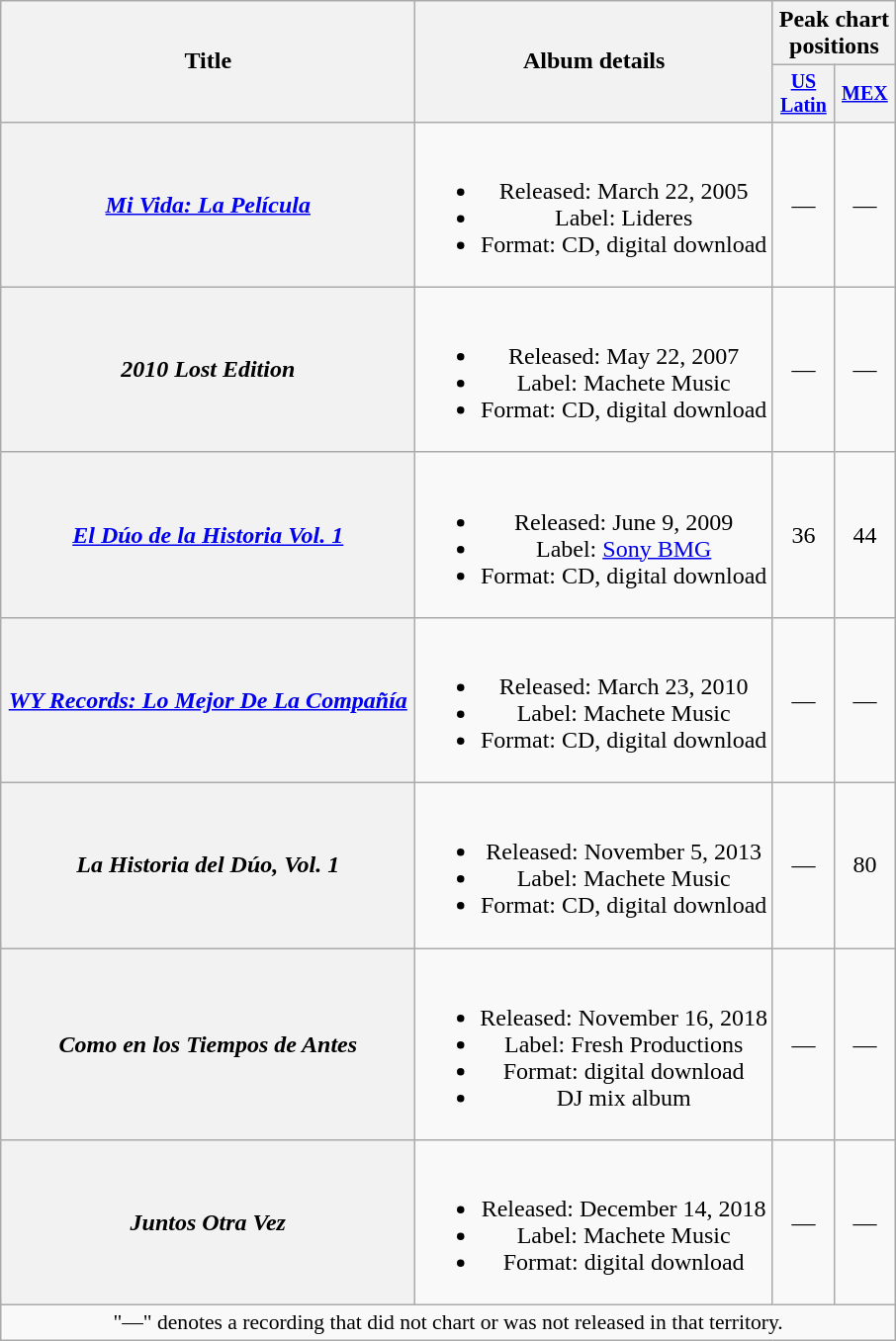<table class="wikitable plainrowheaders" style="text-align:center;" border="1">
<tr>
<th rowspan="2" style="width:17em;">Title</th>
<th rowspan="2">Album details</th>
<th colspan="2">Peak chart positions</th>
</tr>
<tr style="font-size:smaller;">
<th scope="col" style="width:35px;"><a href='#'>US<br>Latin</a><br></th>
<th scope="col" style="width:35px;"><a href='#'>MEX</a><br></th>
</tr>
<tr>
<th scope="row"><em><a href='#'>Mi Vida: La Película</a></em></th>
<td><br><ul><li>Released: March 22, 2005</li><li>Label: Lideres</li><li>Format: CD, digital download</li></ul></td>
<td>—</td>
<td>—</td>
</tr>
<tr>
<th scope="row"><em>2010 Lost Edition</em></th>
<td><br><ul><li>Released: May 22, 2007</li><li>Label: Machete Music</li><li>Format: CD, digital download</li></ul></td>
<td>—</td>
<td>—</td>
</tr>
<tr>
<th scope="row"><em><a href='#'>El Dúo de la Historia Vol. 1</a></em></th>
<td><br><ul><li>Released: June 9, 2009</li><li>Label: <a href='#'>Sony BMG</a></li><li>Format: CD, digital download</li></ul></td>
<td>36</td>
<td>44</td>
</tr>
<tr>
<th scope="row"><em><a href='#'>WY Records: Lo Mejor De La Compañía</a></em></th>
<td><br><ul><li>Released: March 23, 2010</li><li>Label: Machete Music</li><li>Format: CD, digital download</li></ul></td>
<td>—</td>
<td>—</td>
</tr>
<tr>
<th scope="row"><em>La Historia del Dúo, Vol. 1</em></th>
<td><br><ul><li>Released: November 5, 2013</li><li>Label: Machete Music</li><li>Format: CD, digital download</li></ul></td>
<td>—</td>
<td>80</td>
</tr>
<tr>
<th scope="row"><em>Como en los Tiempos de Antes</em></th>
<td><br><ul><li>Released: November 16, 2018</li><li>Label: Fresh Productions</li><li>Format: digital download</li><li>DJ mix album</li></ul></td>
<td>—</td>
<td>—</td>
</tr>
<tr>
<th scope="row"><em>Juntos Otra Vez</em></th>
<td><br><ul><li>Released: December 14, 2018</li><li>Label: Machete Music</li><li>Format: digital download</li></ul></td>
<td>—</td>
<td>—</td>
</tr>
<tr>
<td colspan="22" style="font-size:90%" align="center">"—" denotes a recording that did not chart or was not released in that territory.</td>
</tr>
</table>
